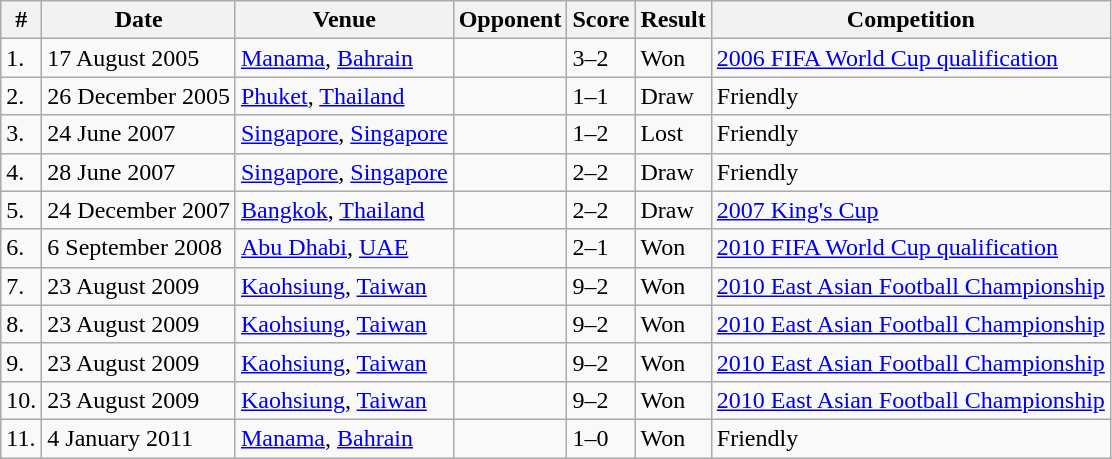<table class="wikitable">
<tr>
<th>#</th>
<th>Date</th>
<th>Venue</th>
<th>Opponent</th>
<th>Score</th>
<th>Result</th>
<th>Competition</th>
</tr>
<tr>
<td>1.</td>
<td>17 August 2005</td>
<td><a href='#'>Manama</a>, <a href='#'>Bahrain</a></td>
<td></td>
<td>3–2</td>
<td>Won</td>
<td><a href='#'>2006 FIFA World Cup qualification</a></td>
</tr>
<tr>
<td>2.</td>
<td>26 December 2005</td>
<td><a href='#'>Phuket</a>, <a href='#'>Thailand</a></td>
<td></td>
<td>1–1</td>
<td>Draw</td>
<td>Friendly</td>
</tr>
<tr>
<td>3.</td>
<td>24 June 2007</td>
<td><a href='#'>Singapore</a>, <a href='#'>Singapore</a></td>
<td></td>
<td>1–2</td>
<td>Lost</td>
<td>Friendly</td>
</tr>
<tr>
<td>4.</td>
<td>28 June 2007</td>
<td><a href='#'>Singapore</a>, <a href='#'>Singapore</a></td>
<td></td>
<td>2–2</td>
<td>Draw</td>
<td>Friendly</td>
</tr>
<tr>
<td>5.</td>
<td>24 December 2007</td>
<td><a href='#'>Bangkok</a>, <a href='#'>Thailand</a></td>
<td></td>
<td>2–2</td>
<td>Draw</td>
<td><a href='#'>2007 King's Cup</a></td>
</tr>
<tr>
<td>6.</td>
<td>6 September 2008</td>
<td><a href='#'>Abu Dhabi</a>, <a href='#'>UAE</a></td>
<td></td>
<td>2–1</td>
<td>Won</td>
<td><a href='#'>2010 FIFA World Cup qualification</a></td>
</tr>
<tr>
<td>7.</td>
<td>23 August 2009</td>
<td><a href='#'>Kaohsiung</a>, <a href='#'>Taiwan</a></td>
<td></td>
<td>9–2</td>
<td>Won</td>
<td><a href='#'>2010 East Asian Football Championship</a></td>
</tr>
<tr>
<td>8.</td>
<td>23 August 2009</td>
<td><a href='#'>Kaohsiung</a>, <a href='#'>Taiwan</a></td>
<td></td>
<td>9–2</td>
<td>Won</td>
<td><a href='#'>2010 East Asian Football Championship</a></td>
</tr>
<tr>
<td>9.</td>
<td>23 August 2009</td>
<td><a href='#'>Kaohsiung</a>, <a href='#'>Taiwan</a></td>
<td></td>
<td>9–2</td>
<td>Won</td>
<td><a href='#'>2010 East Asian Football Championship</a></td>
</tr>
<tr>
<td>10.</td>
<td>23 August 2009</td>
<td><a href='#'>Kaohsiung</a>, <a href='#'>Taiwan</a></td>
<td></td>
<td>9–2</td>
<td>Won</td>
<td><a href='#'>2010 East Asian Football Championship</a></td>
</tr>
<tr>
<td>11.</td>
<td>4 January 2011</td>
<td><a href='#'>Manama</a>, <a href='#'>Bahrain</a></td>
<td></td>
<td>1–0</td>
<td>Won</td>
<td>Friendly</td>
</tr>
</table>
